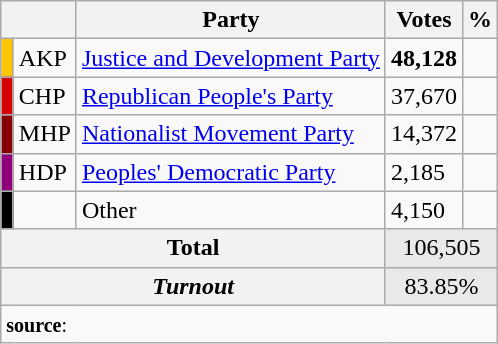<table class="wikitable">
<tr>
<th colspan="2" align="center"></th>
<th align="center">Party</th>
<th align="center">Votes</th>
<th align="center">%</th>
</tr>
<tr align="left">
<td bgcolor="#FDC400" width="1"></td>
<td>AKP</td>
<td><a href='#'>Justice and Development Party</a></td>
<td><strong>48,128</strong></td>
<td><strong></strong></td>
</tr>
<tr align="left">
<td bgcolor="#d50000" width="1"></td>
<td>CHP</td>
<td><a href='#'>Republican People's Party</a></td>
<td>37,670</td>
<td></td>
</tr>
<tr align="left">
<td bgcolor="#870000" width="1"></td>
<td>MHP</td>
<td><a href='#'>Nationalist Movement Party</a></td>
<td>14,372</td>
<td></td>
</tr>
<tr align="left">
<td bgcolor="#91007B" width="1"></td>
<td>HDP</td>
<td><a href='#'>Peoples' Democratic Party</a></td>
<td>2,185</td>
<td></td>
</tr>
<tr align="left">
<td bgcolor=" " width="1"></td>
<td></td>
<td>Other</td>
<td>4,150</td>
<td></td>
</tr>
<tr align="left" style="background-color:#E9E9E9">
<th colspan="3" align="center"><strong>Total</strong></th>
<td colspan="5" align="center">106,505</td>
</tr>
<tr align="left" style="background-color:#E9E9E9">
<th colspan="3" align="center"><em>Turnout</em></th>
<td colspan="5" align="center">83.85%</td>
</tr>
<tr>
<td colspan="9" align="left"><small><strong>source</strong>: </small></td>
</tr>
</table>
